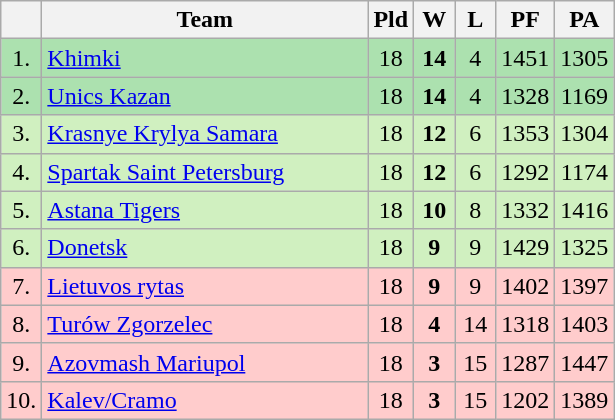<table class="wikitable" style="text-align:center">
<tr>
<th width=15></th>
<th width=210>Team</th>
<th width=20>Pld</th>
<th width=20>W</th>
<th width=20>L</th>
<th width=20>PF</th>
<th width=20>PA</th>
</tr>
<tr style="background:#ace1af;">
<td>1.</td>
<td align=left> <a href='#'>Khimki</a></td>
<td>18</td>
<td><strong>14</strong></td>
<td>4</td>
<td>1451</td>
<td>1305</td>
</tr>
<tr style="background:#ace1af;">
<td>2.</td>
<td align=left> <a href='#'>Unics Kazan</a></td>
<td>18</td>
<td><strong>14</strong></td>
<td>4</td>
<td>1328</td>
<td>1169</td>
</tr>
<tr style="background:#d0f0c0;">
<td>3.</td>
<td align=left> <a href='#'>Krasnye Krylya Samara</a></td>
<td>18</td>
<td><strong>12</strong></td>
<td>6</td>
<td>1353</td>
<td>1304</td>
</tr>
<tr style="background:#d0f0c0;">
<td>4.</td>
<td align=left> <a href='#'>Spartak Saint Petersburg</a></td>
<td>18</td>
<td><strong>12</strong></td>
<td>6</td>
<td>1292</td>
<td>1174</td>
</tr>
<tr style="background:#d0f0c0;">
<td>5.</td>
<td align=left> <a href='#'>Astana Tigers</a></td>
<td>18</td>
<td><strong>10</strong></td>
<td>8</td>
<td>1332</td>
<td>1416</td>
</tr>
<tr style="background:#d0f0c0;">
<td>6.</td>
<td align=left> <a href='#'>Donetsk</a></td>
<td>18</td>
<td><strong>9</strong></td>
<td>9</td>
<td>1429</td>
<td>1325</td>
</tr>
<tr style="background:#fcc;">
<td>7.</td>
<td align=left> <a href='#'>Lietuvos rytas</a></td>
<td>18</td>
<td><strong>9</strong></td>
<td>9</td>
<td>1402</td>
<td>1397</td>
</tr>
<tr style="background:#fcc;">
<td>8.</td>
<td align=left> <a href='#'>Turów Zgorzelec</a></td>
<td>18</td>
<td><strong>4</strong></td>
<td>14</td>
<td>1318</td>
<td>1403</td>
</tr>
<tr style="background:#fcc;">
<td>9.</td>
<td align=left> <a href='#'>Azovmash Mariupol</a></td>
<td>18</td>
<td><strong>3</strong></td>
<td>15</td>
<td>1287</td>
<td>1447</td>
</tr>
<tr style="background:#fcc;">
<td>10.</td>
<td align=left> <a href='#'>Kalev/Cramo</a></td>
<td>18</td>
<td><strong>3</strong></td>
<td>15</td>
<td>1202</td>
<td>1389</td>
</tr>
</table>
